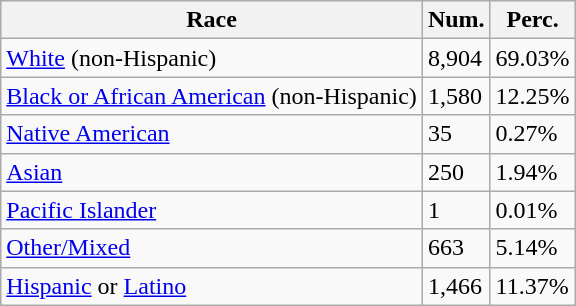<table class="wikitable">
<tr>
<th>Race</th>
<th>Num.</th>
<th>Perc.</th>
</tr>
<tr>
<td><a href='#'>White</a> (non-Hispanic)</td>
<td>8,904</td>
<td>69.03%</td>
</tr>
<tr>
<td><a href='#'>Black or African American</a> (non-Hispanic)</td>
<td>1,580</td>
<td>12.25%</td>
</tr>
<tr>
<td><a href='#'>Native American</a></td>
<td>35</td>
<td>0.27%</td>
</tr>
<tr>
<td><a href='#'>Asian</a></td>
<td>250</td>
<td>1.94%</td>
</tr>
<tr>
<td><a href='#'>Pacific Islander</a></td>
<td>1</td>
<td>0.01%</td>
</tr>
<tr>
<td><a href='#'>Other/Mixed</a></td>
<td>663</td>
<td>5.14%</td>
</tr>
<tr>
<td><a href='#'>Hispanic</a> or <a href='#'>Latino</a></td>
<td>1,466</td>
<td>11.37%</td>
</tr>
</table>
